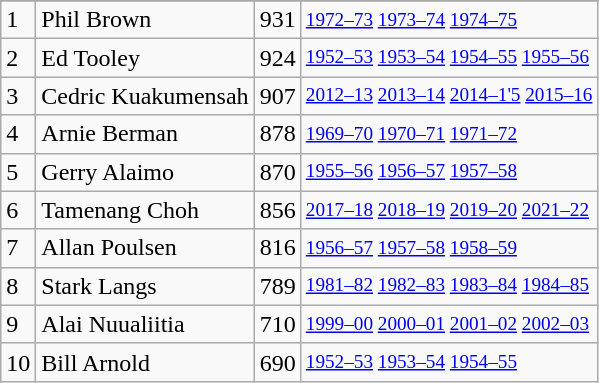<table class="wikitable">
<tr>
</tr>
<tr>
<td>1</td>
<td>Phil Brown</td>
<td>931</td>
<td style="font-size:80%;"><a href='#'>1972–73</a> <a href='#'>1973–74</a> <a href='#'>1974–75</a></td>
</tr>
<tr>
<td>2</td>
<td>Ed Tooley</td>
<td>924</td>
<td style="font-size:80%;"><a href='#'>1952–53</a> <a href='#'>1953–54</a> <a href='#'>1954–55</a> <a href='#'>1955–56</a></td>
</tr>
<tr>
<td>3</td>
<td>Cedric Kuakumensah</td>
<td>907</td>
<td style="font-size:80%;"><a href='#'>2012–13</a> <a href='#'>2013–14</a> <a href='#'>2014–1'5</a> <a href='#'>2015–16</a></td>
</tr>
<tr>
<td>4</td>
<td>Arnie Berman</td>
<td>878</td>
<td style="font-size:80%;"><a href='#'>1969–70</a> <a href='#'>1970–71</a> <a href='#'>1971–72</a></td>
</tr>
<tr>
<td>5</td>
<td>Gerry Alaimo</td>
<td>870</td>
<td style="font-size:80%;"><a href='#'>1955–56</a> <a href='#'>1956–57</a> <a href='#'>1957–58</a></td>
</tr>
<tr>
<td>6</td>
<td>Tamenang Choh</td>
<td>856</td>
<td style="font-size:80%;"><a href='#'>2017–18</a> <a href='#'>2018–19</a> <a href='#'>2019–20</a> <a href='#'>2021–22</a></td>
</tr>
<tr>
<td>7</td>
<td>Allan Poulsen</td>
<td>816</td>
<td style="font-size:80%;"><a href='#'>1956–57</a> <a href='#'>1957–58</a> <a href='#'>1958–59</a></td>
</tr>
<tr>
<td>8</td>
<td>Stark Langs</td>
<td>789</td>
<td style="font-size:80%;"><a href='#'>1981–82</a> <a href='#'>1982–83</a> <a href='#'>1983–84</a> <a href='#'>1984–85</a></td>
</tr>
<tr>
<td>9</td>
<td>Alai Nuualiitia</td>
<td>710</td>
<td style="font-size:80%;"><a href='#'>1999–00</a> <a href='#'>2000–01</a> <a href='#'>2001–02</a> <a href='#'>2002–03</a></td>
</tr>
<tr>
<td>10</td>
<td>Bill Arnold</td>
<td>690</td>
<td style="font-size:80%;"><a href='#'>1952–53</a> <a href='#'>1953–54</a> <a href='#'>1954–55</a></td>
</tr>
</table>
